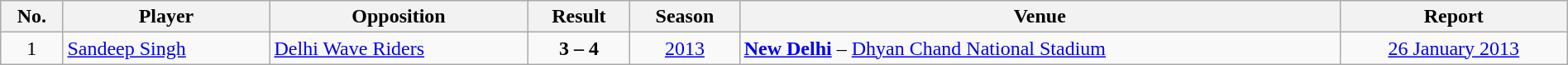<table class="wikitable" style="width:100%; border:none">
<tr>
<th>No.</th>
<th>Player</th>
<th>Opposition</th>
<th align=center>Result</th>
<th align=center>Season</th>
<th align=center>Venue</th>
<th align=center>Report</th>
</tr>
<tr>
<td align="center">1</td>
<td> <a href='#'>Sandeep Singh</a></td>
<td><a href='#'>Delhi Wave Riders</a></td>
<td align="center"><strong>3 – 4</strong></td>
<td align="center"><a href='#'>2013</a></td>
<td><strong><a href='#'>New Delhi</a></strong> – <a href='#'>Dhyan Chand National Stadium</a></td>
<td align="center"><a href='#'>26 January 2013</a></td>
</tr>
</table>
